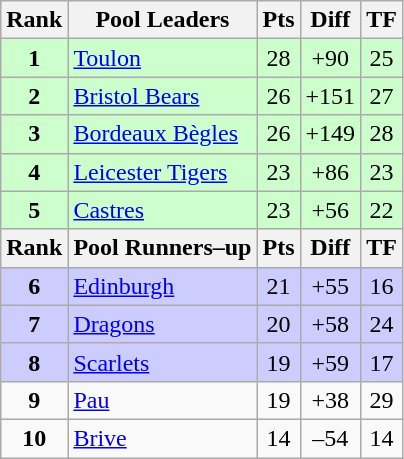<table class="wikitable" style="text-align: center;">
<tr>
<th>Rank</th>
<th>Pool Leaders</th>
<th>Pts</th>
<th>Diff</th>
<th>TF</th>
</tr>
<tr bgcolor="#ccffcc">
<td><strong>1</strong></td>
<td align=left> <a href='#'>Toulon</a></td>
<td>28</td>
<td>+90</td>
<td>25</td>
</tr>
<tr bgcolor="#ccffcc">
<td><strong>2</strong></td>
<td align=left> <a href='#'>Bristol Bears</a></td>
<td>26</td>
<td>+151</td>
<td>27</td>
</tr>
<tr bgcolor="#ccffcc">
<td><strong>3</strong></td>
<td align=left> <a href='#'>Bordeaux Bègles</a></td>
<td>26</td>
<td>+149</td>
<td>28</td>
</tr>
<tr bgcolor="#ccffcc">
<td><strong>4</strong></td>
<td align=left> <a href='#'>Leicester Tigers</a></td>
<td>23</td>
<td>+86</td>
<td>23</td>
</tr>
<tr bgcolor="#ccffcc">
<td><strong>5</strong></td>
<td align=left> <a href='#'>Castres</a></td>
<td>23</td>
<td>+56</td>
<td>22</td>
</tr>
<tr bgcolor="#ccffcc">
<th>Rank</th>
<th>Pool Runners–up</th>
<th>Pts</th>
<th>Diff</th>
<th>TF</th>
</tr>
<tr bgcolor="#ccccff">
<td><strong>6</strong></td>
<td align=left> <a href='#'>Edinburgh</a></td>
<td>21</td>
<td>+55</td>
<td>16</td>
</tr>
<tr bgcolor="#ccccff">
<td><strong>7</strong></td>
<td align=left> <a href='#'>Dragons</a></td>
<td>20</td>
<td>+58</td>
<td>24</td>
</tr>
<tr bgcolor="#ccccff">
<td><strong>8</strong></td>
<td align=left> <a href='#'>Scarlets</a></td>
<td>19</td>
<td>+59</td>
<td>17</td>
</tr>
<tr>
<td><strong>9</strong></td>
<td align=left> <a href='#'>Pau</a></td>
<td>19</td>
<td>+38</td>
<td>29</td>
</tr>
<tr>
<td><strong>10</strong></td>
<td align=left> <a href='#'>Brive</a></td>
<td>14</td>
<td>–54</td>
<td>14</td>
</tr>
</table>
